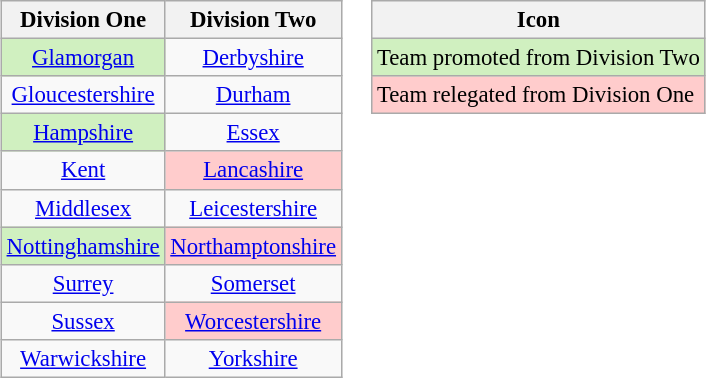<table>
<tr>
<td><br><table class="wikitable" style="font-size:95%; text-align: center;">
<tr>
<th>Division One</th>
<th>Division Two</th>
</tr>
<tr>
<td bgcolor=#D0F0C0><a href='#'>Glamorgan</a></td>
<td><a href='#'>Derbyshire</a></td>
</tr>
<tr>
<td><a href='#'>Gloucestershire</a></td>
<td><a href='#'>Durham</a></td>
</tr>
<tr>
<td bgcolor=#D0F0C0><a href='#'>Hampshire</a></td>
<td><a href='#'>Essex</a></td>
</tr>
<tr>
<td><a href='#'>Kent</a></td>
<td bgcolor=#ffcccc><a href='#'>Lancashire</a></td>
</tr>
<tr>
<td><a href='#'>Middlesex</a></td>
<td><a href='#'>Leicestershire</a></td>
</tr>
<tr>
<td bgcolor=#D0F0C0><a href='#'>Nottinghamshire</a></td>
<td bgcolor=#ffcccc><a href='#'>Northamptonshire</a></td>
</tr>
<tr>
<td><a href='#'>Surrey</a></td>
<td><a href='#'>Somerset</a></td>
</tr>
<tr>
<td><a href='#'>Sussex</a></td>
<td bgcolor=#ffcccc><a href='#'>Worcestershire</a></td>
</tr>
<tr>
<td><a href='#'>Warwickshire</a></td>
<td><a href='#'>Yorkshire</a></td>
</tr>
</table>
</td>
<td valign="top"><br><table class="wikitable" style="font-size: 95%;">
<tr>
<th>Icon</th>
</tr>
<tr>
<td bgcolor=#D0F0C0>Team promoted from Division Two</td>
</tr>
<tr>
<td bgcolor=#ffcccc>Team relegated from Division One</td>
</tr>
</table>
</td>
</tr>
</table>
